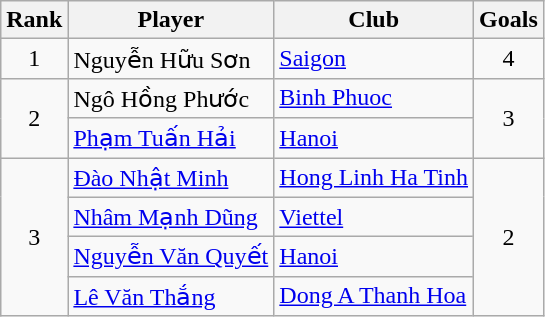<table class="wikitable" style="text-align:center">
<tr>
<th>Rank</th>
<th>Player</th>
<th>Club</th>
<th>Goals</th>
</tr>
<tr>
<td>1</td>
<td align="left"> Nguyễn Hữu Sơn</td>
<td align="left"><a href='#'>Saigon</a></td>
<td>4</td>
</tr>
<tr>
<td rowspan="2">2</td>
<td align="left"> Ngô Hồng Phước</td>
<td align="left"><a href='#'>Binh Phuoc</a></td>
<td rowspan="2">3</td>
</tr>
<tr>
<td align="left"> <a href='#'>Phạm Tuấn Hải</a></td>
<td align="left"><a href='#'>Hanoi</a></td>
</tr>
<tr>
<td rowspan="4">3</td>
<td align="left"> <a href='#'>Đào Nhật Minh</a></td>
<td align="left"><a href='#'>Hong Linh Ha Tinh</a></td>
<td rowspan="4">2</td>
</tr>
<tr>
<td align="left"> <a href='#'>Nhâm Mạnh Dũng</a></td>
<td align="left"><a href='#'>Viettel</a></td>
</tr>
<tr>
<td align="left"> <a href='#'>Nguyễn Văn Quyết</a></td>
<td align="left"><a href='#'>Hanoi</a></td>
</tr>
<tr>
<td align="left"> <a href='#'>Lê Văn Thắng</a></td>
<td align="left"><a href='#'>Dong A Thanh Hoa</a></td>
</tr>
</table>
